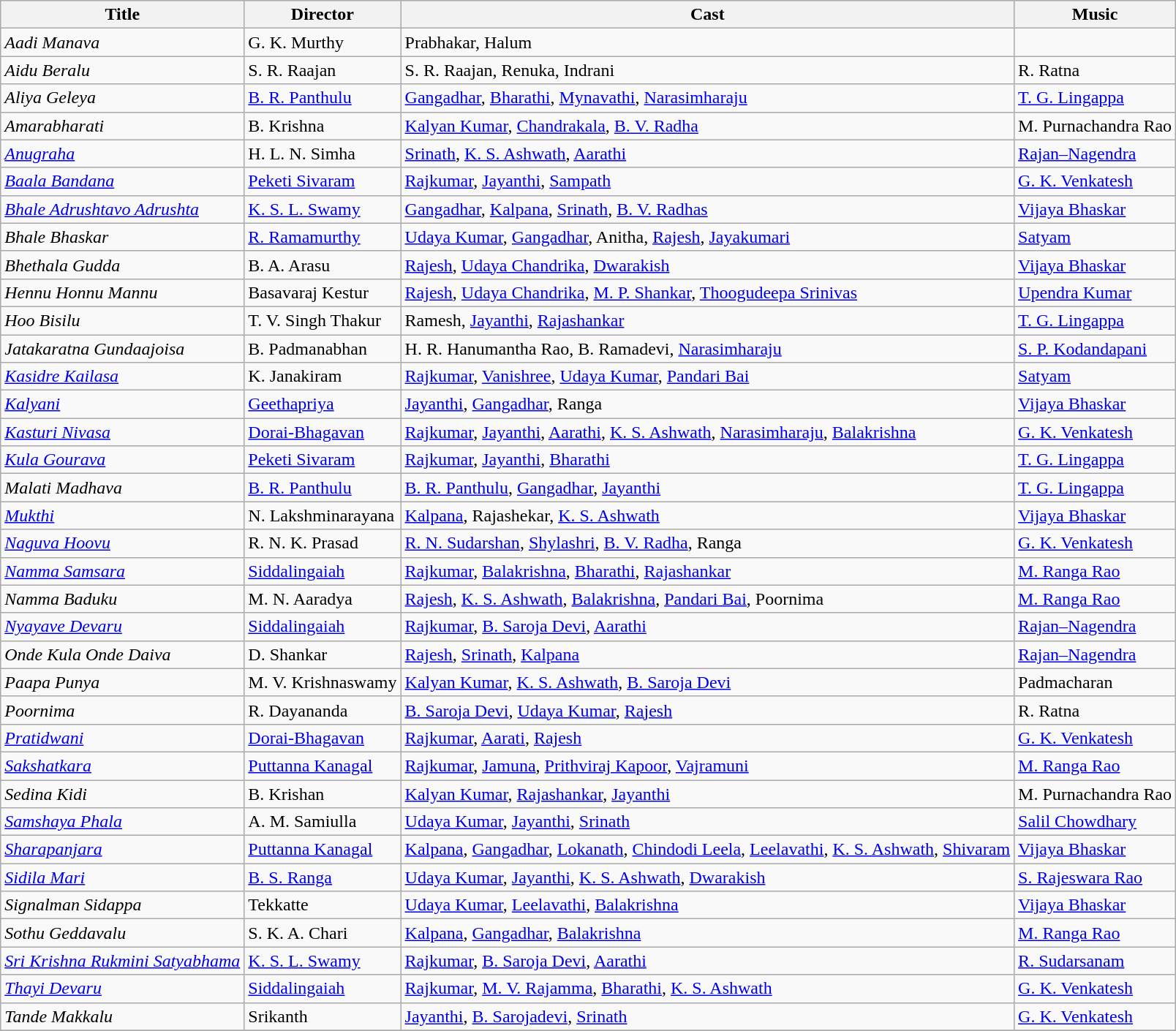<table class="wikitable sortable">
<tr>
<th>Title</th>
<th>Director</th>
<th>Cast</th>
<th>Music</th>
</tr>
<tr>
<td><em>Aadi Manava</em></td>
<td>G. K. Murthy</td>
<td>Prabhakar, Halum</td>
<td></td>
</tr>
<tr>
<td><em>Aidu Beralu</em></td>
<td>S. R. Raajan</td>
<td>S. R. Raajan, Renuka, Indrani</td>
<td>R. Ratna</td>
</tr>
<tr>
<td><em>Aliya Geleya</em></td>
<td><a href='#'>B. R. Panthulu</a></td>
<td><a href='#'>Gangadhar</a>, <a href='#'>Bharathi</a>, <a href='#'>Mynavathi</a>, <a href='#'>Narasimharaju</a></td>
<td><a href='#'>T. G. Lingappa</a></td>
</tr>
<tr>
<td><em>Amarabharati</em></td>
<td>B. Krishna</td>
<td><a href='#'>Kalyan Kumar</a>, <a href='#'>Chandrakala</a>, <a href='#'>B. V. Radha</a></td>
<td>M. Purnachandra Rao</td>
</tr>
<tr>
<td><em><a href='#'>Anugraha</a></em></td>
<td>H. L. N. Simha</td>
<td><a href='#'>Srinath</a>, <a href='#'>K. S. Ashwath</a>, <a href='#'>Aarathi</a></td>
<td><a href='#'>Rajan–Nagendra</a></td>
</tr>
<tr>
<td><em><a href='#'>Baala Bandana</a></em></td>
<td><a href='#'>Peketi Sivaram</a></td>
<td><a href='#'>Rajkumar</a>, <a href='#'>Jayanthi</a>, <a href='#'>Sampath</a></td>
<td><a href='#'>G. K. Venkatesh</a></td>
</tr>
<tr>
<td><em><a href='#'>Bhale Adrushtavo Adrushta</a></em></td>
<td><a href='#'>K. S. L. Swamy</a></td>
<td><a href='#'>Gangadhar</a>, <a href='#'>Kalpana</a>, <a href='#'>Srinath</a>, <a href='#'>B. V. Radhas</a></td>
<td><a href='#'>Vijaya Bhaskar</a></td>
</tr>
<tr>
<td><em>Bhale Bhaskar</em></td>
<td><a href='#'>R. Ramamurthy</a></td>
<td><a href='#'>Udaya Kumar</a>, <a href='#'>Gangadhar</a>, Anitha, <a href='#'>Rajesh</a>, <a href='#'>Jayakumari</a></td>
<td><a href='#'>Satyam</a></td>
</tr>
<tr>
<td><em>Bhethala Gudda</em></td>
<td>B. A. Arasu</td>
<td><a href='#'>Rajesh</a>, <a href='#'>Udaya Chandrika</a>, <a href='#'>Dwarakish</a></td>
<td><a href='#'>Vijaya Bhaskar</a></td>
</tr>
<tr>
<td><em>Hennu Honnu Mannu</em></td>
<td>Basavaraj Kestur</td>
<td><a href='#'>Rajesh</a>, <a href='#'>Udaya Chandrika</a>, <a href='#'>M. P. Shankar</a>, <a href='#'>Thoogudeepa Srinivas</a></td>
<td><a href='#'>Upendra Kumar</a></td>
</tr>
<tr>
<td><em>Hoo Bisilu</em></td>
<td>T. V. Singh Thakur</td>
<td>Ramesh, <a href='#'>Jayanthi</a>, <a href='#'>Rajashankar</a></td>
<td><a href='#'>T. G. Lingappa</a></td>
</tr>
<tr>
<td><em>Jatakaratna Gundaajoisa</em></td>
<td>B. Padmanabhan</td>
<td>H. R. Hanumantha Rao, B. Ramadevi, <a href='#'>Narasimharaju</a></td>
<td><a href='#'>S. P. Kodandapani</a></td>
</tr>
<tr>
<td><em><a href='#'>Kasidre Kailasa</a></em></td>
<td>K. Janakiram</td>
<td><a href='#'>Rajkumar</a>, <a href='#'>Vanishree</a>, <a href='#'>Udaya Kumar</a>, <a href='#'>Pandari Bai</a></td>
<td><a href='#'>Satyam</a></td>
</tr>
<tr>
<td><em><a href='#'>Kalyani</a></em></td>
<td><a href='#'>Geethapriya</a></td>
<td><a href='#'>Jayanthi</a>, <a href='#'>Gangadhar</a>, Ranga</td>
<td><a href='#'>Vijaya Bhaskar</a></td>
</tr>
<tr>
<td><em><a href='#'>Kasturi Nivasa</a></em></td>
<td><a href='#'>Dorai-Bhagavan</a></td>
<td><a href='#'>Rajkumar</a>, <a href='#'>Jayanthi</a>, <a href='#'>Aarathi</a>, <a href='#'>K. S. Ashwath</a>, <a href='#'>Narasimharaju</a>, <a href='#'>Balakrishna</a></td>
<td><a href='#'>G. K. Venkatesh</a></td>
</tr>
<tr>
<td><em><a href='#'>Kula Gourava</a></em></td>
<td><a href='#'>Peketi Sivaram</a></td>
<td><a href='#'>Rajkumar</a>, <a href='#'>Jayanthi</a>, <a href='#'>Bharathi</a></td>
<td><a href='#'>T. G. Lingappa</a></td>
</tr>
<tr>
<td><em>Malati Madhava</em></td>
<td><a href='#'>B. R. Panthulu</a></td>
<td><a href='#'>B. R. Panthulu</a>, <a href='#'>Gangadhar</a>, <a href='#'>Jayanthi</a></td>
<td><a href='#'>T. G. Lingappa</a></td>
</tr>
<tr>
<td><em><a href='#'>Mukthi</a></em></td>
<td>N. Lakshminarayana</td>
<td><a href='#'>Kalpana</a>, Rajashekar, <a href='#'>K. S. Ashwath</a></td>
<td><a href='#'>Vijaya Bhaskar</a></td>
</tr>
<tr>
<td><em><a href='#'>Naguva Hoovu</a></em></td>
<td>R. N. K. Prasad</td>
<td><a href='#'>R. N. Sudarshan</a>, <a href='#'>Shylashri</a>, <a href='#'>B. V. Radha</a>, Ranga</td>
<td><a href='#'>G. K. Venkatesh</a></td>
</tr>
<tr>
<td><em><a href='#'>Namma Samsara</a></em></td>
<td><a href='#'>Siddalingaiah</a></td>
<td><a href='#'>Rajkumar</a>, <a href='#'>Balakrishna</a>, <a href='#'>Bharathi</a>, <a href='#'>Rajashankar</a></td>
<td><a href='#'>M. Ranga Rao</a></td>
</tr>
<tr>
<td><em>Namma Baduku</em></td>
<td>M. N. Aaradya</td>
<td><a href='#'>Rajesh</a>, <a href='#'>K. S. Ashwath</a>, <a href='#'>Balakrishna</a>, <a href='#'>Pandari Bai</a>, Poornima</td>
<td><a href='#'>M. Ranga Rao</a></td>
</tr>
<tr>
<td><em><a href='#'>Nyayave Devaru</a></em></td>
<td><a href='#'>Siddalingaiah</a></td>
<td><a href='#'>Rajkumar</a>, <a href='#'>B. Saroja Devi</a>, <a href='#'>Aarathi</a></td>
<td><a href='#'>Rajan–Nagendra</a></td>
</tr>
<tr>
<td><em>Onde Kula Onde Daiva</em></td>
<td>D. Shankar</td>
<td><a href='#'>Rajesh</a>, <a href='#'>Srinath</a>, <a href='#'>Kalpana</a></td>
<td><a href='#'>Rajan–Nagendra</a></td>
</tr>
<tr>
<td><em>Paapa Punya</em></td>
<td>M. V. Krishnaswamy</td>
<td><a href='#'>Kalyan Kumar</a>, <a href='#'>K. S. Ashwath</a>, <a href='#'>B. Saroja Devi</a></td>
<td>Padmacharan</td>
</tr>
<tr>
<td><em>Poornima</em></td>
<td>R. Dayananda</td>
<td><a href='#'>B. Saroja Devi</a>, <a href='#'>Udaya Kumar</a>, <a href='#'>Rajesh</a></td>
<td>R. Ratna</td>
</tr>
<tr>
<td><em><a href='#'>Pratidwani</a></em></td>
<td><a href='#'>Dorai-Bhagavan</a></td>
<td><a href='#'>Rajkumar</a>, <a href='#'>Aarati</a>, <a href='#'>Rajesh</a></td>
<td><a href='#'>G. K. Venkatesh</a></td>
</tr>
<tr>
<td><em><a href='#'>Sakshatkara</a></em></td>
<td><a href='#'>Puttanna Kanagal</a></td>
<td><a href='#'>Rajkumar</a>, <a href='#'>Jamuna</a>, <a href='#'>Prithviraj Kapoor</a>, <a href='#'>Vajramuni</a></td>
<td><a href='#'>M. Ranga Rao</a></td>
</tr>
<tr>
<td><em>Sedina Kidi</em></td>
<td>B. Krishan</td>
<td><a href='#'>Kalyan Kumar</a>, <a href='#'>Rajashankar</a>, <a href='#'>Jayanthi</a></td>
<td>M. Purnachandra Rao</td>
</tr>
<tr>
<td><em><a href='#'>Samshaya Phala</a></em></td>
<td>A. M. Samiulla</td>
<td><a href='#'>Udaya Kumar</a>, <a href='#'>Jayanthi</a>, <a href='#'>Srinath</a></td>
<td><a href='#'>Salil Chowdhary</a></td>
</tr>
<tr>
<td><em><a href='#'>Sharapanjara</a></em></td>
<td><a href='#'>Puttanna Kanagal</a></td>
<td><a href='#'>Kalpana</a>, <a href='#'>Gangadhar</a>, <a href='#'>Lokanath</a>, <a href='#'>Chindodi Leela</a>, <a href='#'>Leelavathi</a>, <a href='#'>K. S. Ashwath</a>, <a href='#'>Shivaram</a></td>
<td><a href='#'>Vijaya Bhaskar</a></td>
</tr>
<tr>
<td><em><a href='#'>Sidila Mari</a></em></td>
<td><a href='#'>B. S. Ranga</a></td>
<td><a href='#'>Udaya Kumar</a>, <a href='#'>Jayanthi</a>, <a href='#'>K. S. Ashwath</a>, <a href='#'>Dwarakish</a></td>
<td><a href='#'>S. Rajeswara Rao</a></td>
</tr>
<tr>
<td><em>Signalman Sidappa</em></td>
<td>Tekkatte</td>
<td><a href='#'>Udaya Kumar</a>, <a href='#'>Leelavathi</a>, <a href='#'>Balakrishna</a></td>
<td><a href='#'>Vijaya Bhaskar</a></td>
</tr>
<tr>
<td><em>Sothu Geddavalu</em></td>
<td>S. K. A. Chari</td>
<td><a href='#'>Kalpana</a>, <a href='#'>Gangadhar</a>, <a href='#'>Balakrishna</a></td>
<td><a href='#'>M. Ranga Rao</a></td>
</tr>
<tr>
<td><em><a href='#'>Sri Krishna Rukmini Satyabhama</a></em></td>
<td><a href='#'>K. S. L. Swamy</a></td>
<td><a href='#'>Rajkumar</a>, <a href='#'>B. Saroja Devi</a>, <a href='#'>Aarathi</a></td>
<td><a href='#'>R. Sudarsanam</a></td>
</tr>
<tr>
<td><em><a href='#'>Thayi Devaru</a></em></td>
<td><a href='#'>Siddalingaiah</a></td>
<td><a href='#'>Rajkumar</a>, <a href='#'>M. V. Rajamma</a>, <a href='#'>Bharathi</a>, <a href='#'>K. S. Ashwath</a></td>
<td><a href='#'>G. K. Venkatesh</a></td>
</tr>
<tr>
<td><em>Tande Makkalu</em></td>
<td>Srikanth</td>
<td><a href='#'>Jayanthi</a>, <a href='#'>B. Sarojadevi</a>, <a href='#'>Srinath</a></td>
<td><a href='#'>G. K. Venkatesh</a></td>
</tr>
<tr>
</tr>
</table>
